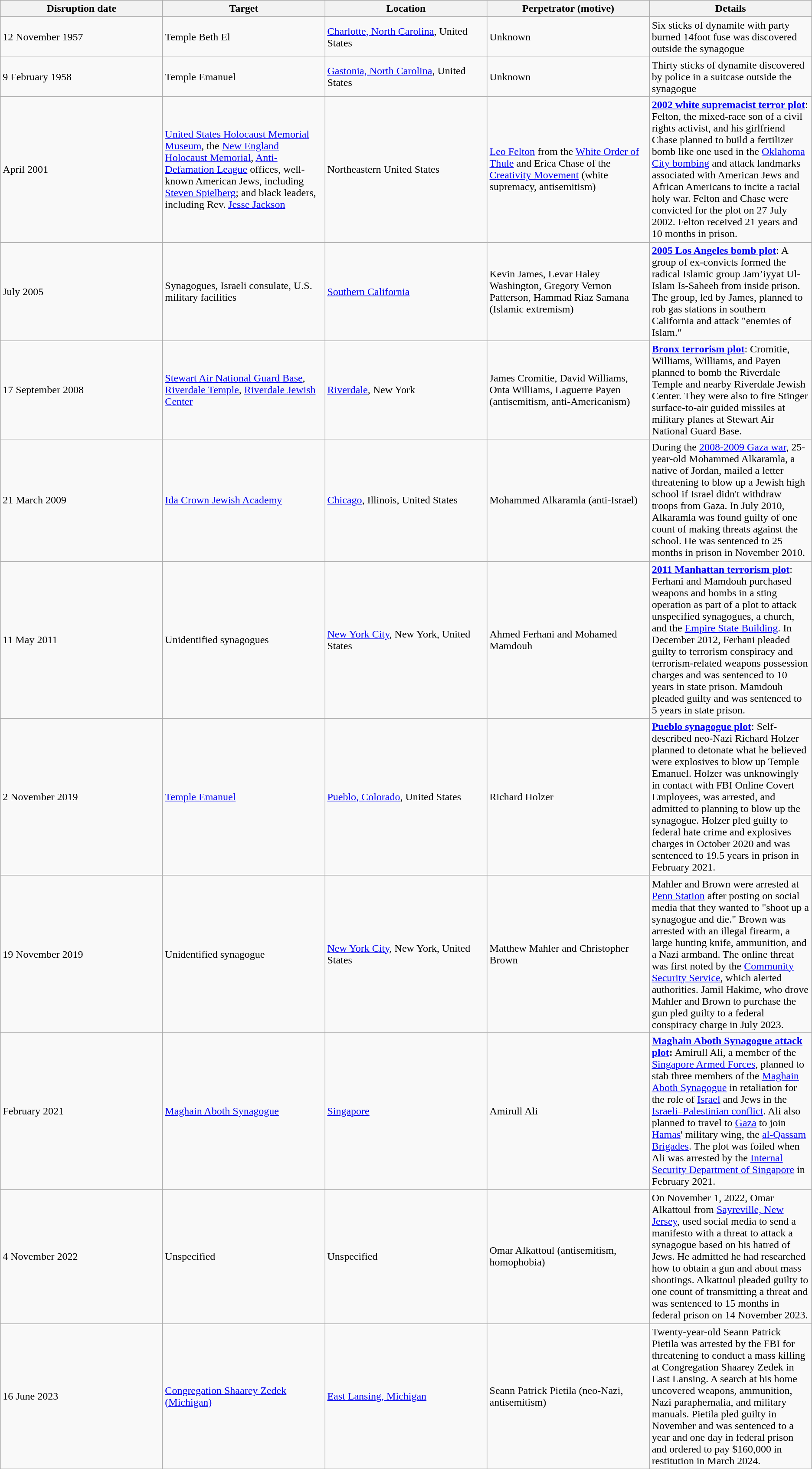<table class="wikitable sortable sticky-header">
<tr>
<th style="width:8%;">Disruption date</th>
<th style="width:8%;">Target</th>
<th style="width:8%;">Location</th>
<th style="width:8%;">Perpetrator (motive)</th>
<th style="width:8%;">Details</th>
</tr>
<tr>
<td>12 November 1957</td>
<td>Temple Beth El</td>
<td><a href='#'>Charlotte, North Carolina</a>, United States</td>
<td>Unknown</td>
<td>Six sticks of dynamite with party burned 14foot fuse was discovered outside the synagogue</td>
</tr>
<tr>
<td>9 February 1958</td>
<td>Temple Emanuel</td>
<td><a href='#'>Gastonia, North Carolina</a>, United States</td>
<td>Unknown</td>
<td>Thirty sticks of dynamite discovered by police in a suitcase outside the synagogue</td>
</tr>
<tr>
<td>April 2001</td>
<td><a href='#'>United States Holocaust Memorial Museum</a>, the <a href='#'>New England Holocaust Memorial</a>, <a href='#'>Anti-Defamation League</a> offices, well-known American Jews, including <a href='#'>Steven Spielberg</a>; and black leaders, including Rev. <a href='#'>Jesse Jackson</a></td>
<td>Northeastern United States</td>
<td><a href='#'>Leo Felton</a> from the <a href='#'>White Order of Thule</a> and Erica Chase of the <a href='#'>Creativity Movement</a> (white supremacy, antisemitism)</td>
<td><strong><a href='#'>2002 white supremacist terror plot</a></strong>: Felton, the mixed-race son of a civil rights activist, and his girlfriend Chase planned to build a fertilizer bomb like one used in the <a href='#'>Oklahoma City bombing</a> and attack landmarks associated with American Jews and African Americans to incite a racial holy war. Felton and Chase were convicted for the plot on 27 July 2002. Felton received 21 years and 10 months in prison.</td>
</tr>
<tr>
<td>July 2005</td>
<td>Synagogues, Israeli consulate, U.S. military facilities</td>
<td><a href='#'>Southern California</a></td>
<td>Kevin James, Levar Haley Washington, Gregory Vernon Patterson, Hammad Riaz Samana (Islamic extremism)</td>
<td><strong><a href='#'>2005 Los Angeles bomb plot</a></strong>: A group of ex-convicts formed the radical Islamic group Jam’iyyat Ul-Islam Is-Saheeh from inside prison. The group, led by James, planned to rob gas stations in southern California and attack "enemies of Islam."</td>
</tr>
<tr>
<td>17 September 2008</td>
<td><a href='#'>Stewart Air National Guard Base</a>, <a href='#'>Riverdale Temple</a>, <a href='#'>Riverdale Jewish Center</a></td>
<td><a href='#'>Riverdale</a>, New York</td>
<td>James Cromitie, David Williams, Onta Williams, Laguerre Payen (antisemitism, anti-Americanism)</td>
<td><strong><a href='#'>Bronx terrorism plot</a></strong>: Cromitie, Williams, Williams, and Payen planned to bomb the Riverdale Temple and nearby Riverdale Jewish Center. They were also to fire Stinger surface-to-air guided missiles at military planes at Stewart Air National Guard Base.</td>
</tr>
<tr>
<td>21 March 2009</td>
<td><a href='#'>Ida Crown Jewish Academy</a></td>
<td><a href='#'>Chicago</a>, Illinois, United States</td>
<td>Mohammed Alkaramla (anti-Israel)</td>
<td> During the <a href='#'>2008-2009 Gaza war</a>, 25-year-old Mohammed Alkaramla, a native of Jordan, mailed a letter threatening to blow up a Jewish high school if Israel didn't withdraw troops from Gaza. In July 2010, Alkaramla was found guilty of one count of making threats against the school. He was sentenced to 25 months in prison in November 2010.</td>
</tr>
<tr>
<td>11 May 2011</td>
<td>Unidentified synagogues</td>
<td><a href='#'>New York City</a>, New York, United States</td>
<td>Ahmed Ferhani and Mohamed Mamdouh</td>
<td><strong><a href='#'>2011 Manhattan terrorism plot</a></strong>: Ferhani and Mamdouh purchased weapons and bombs in a sting operation as part of a plot to attack unspecified synagogues, a church, and the <a href='#'>Empire State Building</a>. In December 2012, Ferhani pleaded guilty to terrorism conspiracy and terrorism-related weapons possession charges and was sentenced to 10 years in state prison. Mamdouh pleaded guilty and was sentenced to 5 years in state prison.</td>
</tr>
<tr>
<td>2 November 2019</td>
<td><a href='#'>Temple Emanuel</a></td>
<td><a href='#'>Pueblo, Colorado</a>, United States</td>
<td>Richard Holzer</td>
<td><strong><a href='#'>Pueblo synagogue plot</a></strong>: Self-described neo-Nazi Richard Holzer planned to detonate what he believed were explosives to blow up Temple Emanuel. Holzer was unknowingly in contact with FBI Online Covert Employees, was arrested, and admitted to planning to blow up the synagogue. Holzer pled guilty to federal hate crime and explosives charges in October 2020 and was sentenced to 19.5 years in prison in February 2021.</td>
</tr>
<tr>
<td>19 November 2019</td>
<td>Unidentified synagogue</td>
<td><a href='#'>New York City</a>, New York, United States</td>
<td>Matthew Mahler and Christopher Brown</td>
<td>Mahler and Brown were arrested at <a href='#'>Penn Station</a> after posting on social media that they wanted to "shoot up a synagogue and die." Brown was arrested with an illegal firearm, a large hunting knife, ammunition, and a Nazi armband. The online threat was first noted by the <a href='#'>Community Security Service</a>, which alerted authorities. Jamil Hakime, who drove Mahler and Brown to purchase the gun pled guilty to a federal conspiracy charge in July 2023.</td>
</tr>
<tr>
<td>February 2021</td>
<td><a href='#'>Maghain Aboth Synagogue</a></td>
<td><a href='#'>Singapore</a></td>
<td>Amirull Ali</td>
<td><strong><a href='#'>Maghain Aboth Synagogue attack plot</a>:</strong> Amirull Ali, a member of the <a href='#'>Singapore Armed Forces</a>, planned  to stab three members of the <a href='#'>Maghain Aboth Synagogue</a> in retaliation for the role of <a href='#'>Israel</a> and Jews in the <a href='#'>Israeli–Palestinian conflict</a>. Ali also planned to travel to <a href='#'>Gaza</a> to join <a href='#'>Hamas</a>' military wing, the <a href='#'>al-Qassam Brigades</a>. The plot was foiled when Ali was arrested by the <a href='#'>Internal Security Department of Singapore</a> in February 2021.</td>
</tr>
<tr>
<td>4 November 2022</td>
<td>Unspecified</td>
<td>Unspecified</td>
<td>Omar Alkattoul (antisemitism, homophobia)</td>
<td>On November 1, 2022, Omar Alkattoul from <a href='#'>Sayreville, New Jersey</a>, used social media to send a manifesto with a threat to attack a synagogue based on his hatred of Jews. He admitted he had researched how to obtain a gun and about mass shootings. Alkattoul pleaded guilty to one count of transmitting a threat and was sentenced to 15 months in federal prison on 14 November 2023.</td>
</tr>
<tr>
<td>16 June 2023</td>
<td><a href='#'>Congregation Shaarey Zedek (Michigan)</a></td>
<td><a href='#'>East Lansing, Michigan</a></td>
<td>Seann Patrick Pietila (neo-Nazi, antisemitism)</td>
<td>Twenty-year-old Seann Patrick Pietila was arrested by the FBI for threatening to conduct a mass killing at Congregation Shaarey Zedek in East Lansing. A search at his home uncovered weapons, ammunition, Nazi paraphernalia, and military manuals. Pietila pled guilty in November and was sentenced to a year and one day in federal prison and ordered to pay $160,000 in restitution in March 2024.</td>
</tr>
</table>
